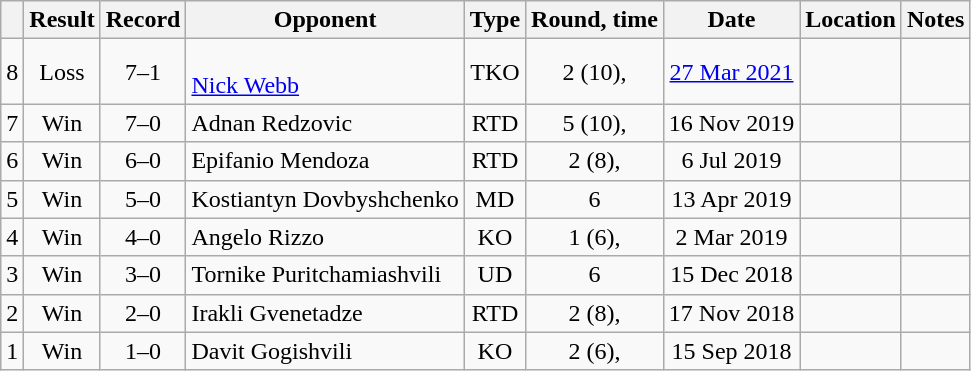<table class="wikitable" style="text-align:center">
<tr>
<th></th>
<th>Result</th>
<th>Record</th>
<th>Opponent</th>
<th>Type</th>
<th>Round, time</th>
<th>Date</th>
<th>Location</th>
<th>Notes</th>
</tr>
<tr>
<td>8</td>
<td>Loss</td>
<td>7–1</td>
<td style="text-align:left;"><br> <a href='#'>Nick Webb</a></td>
<td>TKO</td>
<td>2 (10), </td>
<td><a href='#'>27 Mar 2021</a></td>
<td style="text-align:left;"> </td>
<td style="text-align:left;"></td>
</tr>
<tr>
<td>7</td>
<td>Win</td>
<td>7–0</td>
<td style="text-align:left;"> Adnan Redzovic</td>
<td>RTD</td>
<td>5 (10), </td>
<td>16 Nov 2019</td>
<td style="text-align:left;"></td>
<td style="text-align:left;"></td>
</tr>
<tr>
<td>6</td>
<td>Win</td>
<td>6–0</td>
<td style="text-align:left;"> Epifanio Mendoza</td>
<td>RTD</td>
<td>2 (8), </td>
<td>6 Jul 2019</td>
<td style="text-align:left;"> </td>
<td></td>
</tr>
<tr>
<td>5</td>
<td>Win</td>
<td>5–0</td>
<td style="text-align:left;"> Kostiantyn Dovbyshchenko</td>
<td>MD</td>
<td>6</td>
<td>13 Apr 2019</td>
<td style="text-align:left;"> </td>
<td></td>
</tr>
<tr>
<td>4</td>
<td>Win</td>
<td>4–0</td>
<td style="text-align:left;"> Angelo Rizzo</td>
<td>KO</td>
<td>1 (6), </td>
<td>2 Mar 2019</td>
<td style="text-align:left;"> </td>
<td></td>
</tr>
<tr>
<td>3</td>
<td>Win</td>
<td>3–0</td>
<td style="text-align:left;"> Tornike Puritchamiashvili</td>
<td>UD</td>
<td>6</td>
<td>15 Dec 2018</td>
<td style="text-align:left;"> </td>
<td></td>
</tr>
<tr>
<td>2</td>
<td>Win</td>
<td>2–0</td>
<td style="text-align:left;"> Irakli Gvenetadze</td>
<td>RTD</td>
<td>2 (8), </td>
<td>17 Nov 2018</td>
<td style="text-align:left;"> </td>
<td></td>
</tr>
<tr>
<td>1</td>
<td>Win</td>
<td>1–0</td>
<td style="text-align:left;"> Davit Gogishvili</td>
<td>KO</td>
<td>2 (6), </td>
<td>15 Sep 2018</td>
<td style="text-align:left;"> </td>
<td></td>
</tr>
</table>
